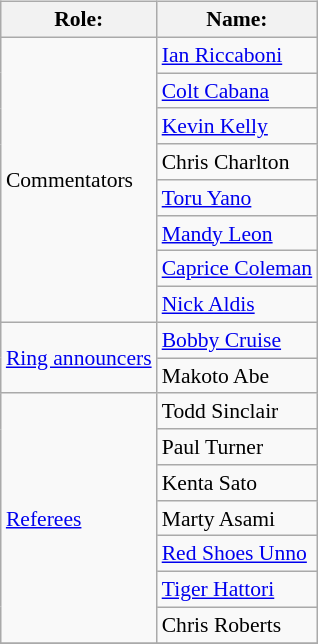<table class=wikitable style="font-size:90%; margin: 0.5em 0 0.5em 1em; float: right; clear: right;">
<tr>
<th>Role:</th>
<th>Name:</th>
</tr>
<tr>
<td rowspan=8>Commentators</td>
<td><a href='#'>Ian Riccaboni</a> </td>
</tr>
<tr>
<td><a href='#'>Colt Cabana</a> </td>
</tr>
<tr>
<td><a href='#'>Kevin Kelly</a> </td>
</tr>
<tr>
<td>Chris Charlton </td>
</tr>
<tr>
<td><a href='#'>Toru Yano</a> </td>
</tr>
<tr>
<td><a href='#'>Mandy Leon</a> </td>
</tr>
<tr>
<td><a href='#'>Caprice Coleman</a> </td>
</tr>
<tr>
<td><a href='#'>Nick Aldis</a> </td>
</tr>
<tr>
<td rowspan=2><a href='#'>Ring announcers</a></td>
<td><a href='#'>Bobby Cruise</a> </td>
</tr>
<tr>
<td>Makoto Abe </td>
</tr>
<tr>
<td rowspan=7><a href='#'>Referees</a></td>
<td>Todd Sinclair </td>
</tr>
<tr>
<td>Paul Turner </td>
</tr>
<tr>
<td>Kenta Sato </td>
</tr>
<tr>
<td>Marty Asami </td>
</tr>
<tr>
<td><a href='#'>Red Shoes Unno</a> </td>
</tr>
<tr>
<td><a href='#'>Tiger Hattori</a> </td>
</tr>
<tr>
<td>Chris Roberts </td>
</tr>
<tr>
</tr>
</table>
